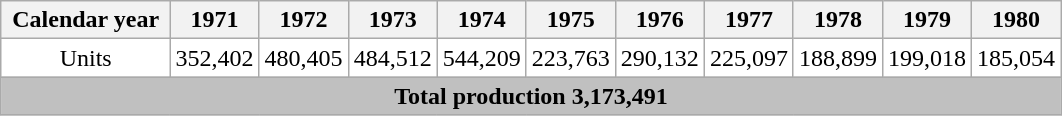<table class="wikitable" style="text-align: center; background: white; margin:auto;">
<tr>
<th width="105px">Calendar year</th>
<th>1971</th>
<th>1972</th>
<th>1973</th>
<th>1974</th>
<th>1975</th>
<th>1976</th>
<th>1977</th>
<th>1978</th>
<th>1979</th>
<th>1980</th>
</tr>
<tr>
<td>Units</td>
<td>352,402</td>
<td>480,405</td>
<td>484,512</td>
<td>544,209</td>
<td>223,763</td>
<td>290,132</td>
<td>225,097</td>
<td>188,899</td>
<td>199,018</td>
<td>185,054</td>
</tr>
<tr>
<th colspan="11" style="background:silver;">Total production 3,173,491</th>
</tr>
</table>
